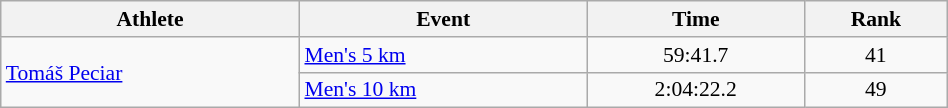<table class="wikitable" style="text-align:center; font-size:90%; width:50%;">
<tr>
<th>Athlete</th>
<th>Event</th>
<th>Time</th>
<th>Rank</th>
</tr>
<tr>
<td align=left rowspan=2><a href='#'>Tomáš Peciar</a></td>
<td align=left><a href='#'>Men's 5 km</a></td>
<td>59:41.7</td>
<td>41</td>
</tr>
<tr>
<td align=left><a href='#'>Men's 10 km</a></td>
<td>2:04:22.2</td>
<td>49</td>
</tr>
</table>
